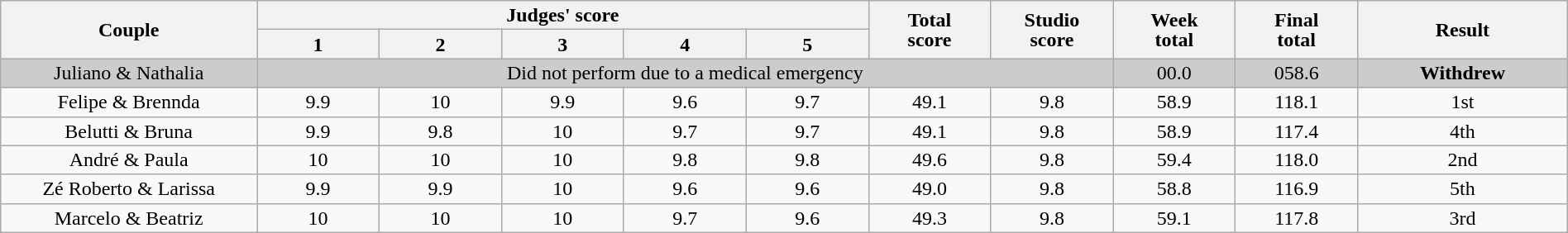<table class="wikitable" style="font-size:100%; line-height:16px; text-align:center" width="100%">
<tr>
<th rowspan=2 width="11.00%">Couple</th>
<th colspan=5>Judges' score</th>
<th rowspan=2 width="05.25%">Total<br>score</th>
<th rowspan=2 width="05.25%">Studio<br>score</th>
<th rowspan=2 width="05.25%">Week<br>total</th>
<th rowspan=2 width="05.25%">Final<br>total</th>
<th rowspan=2 width="09.00%">Result</th>
</tr>
<tr>
<th width="05.25%">1</th>
<th width="05.25%">2</th>
<th width="05.25%">3</th>
<th width="05.25%">4</th>
<th width="05.25%">5</th>
</tr>
<tr bgcolor="CCCCCC">
<td>Juliano & Nathalia</td>
<td colspan=7>Did not perform due to a medical emergency</td>
<td>00.0</td>
<td>058.6</td>
<td><strong>Withdrew</strong></td>
</tr>
<tr>
<td>Felipe & Brennda</td>
<td>9.9</td>
<td>10</td>
<td>9.9</td>
<td>9.6</td>
<td>9.7</td>
<td>49.1</td>
<td>9.8</td>
<td>58.9</td>
<td>118.1</td>
<td>1st</td>
</tr>
<tr>
<td>Belutti & Bruna</td>
<td>9.9</td>
<td>9.8</td>
<td>10</td>
<td>9.7</td>
<td>9.7</td>
<td>49.1</td>
<td>9.8</td>
<td>58.9</td>
<td>117.4</td>
<td>4th</td>
</tr>
<tr>
<td>André & Paula</td>
<td>10</td>
<td>10</td>
<td>10</td>
<td>9.8</td>
<td>9.8</td>
<td>49.6</td>
<td>9.8</td>
<td>59.4</td>
<td>118.0</td>
<td>2nd</td>
</tr>
<tr>
<td>Zé Roberto & Larissa</td>
<td>9.9</td>
<td>9.9</td>
<td>10</td>
<td>9.6</td>
<td>9.6</td>
<td>49.0</td>
<td>9.8</td>
<td>58.8</td>
<td>116.9</td>
<td>5th</td>
</tr>
<tr>
<td>Marcelo & Beatriz</td>
<td>10</td>
<td>10</td>
<td>10</td>
<td>9.7</td>
<td>9.6</td>
<td>49.3</td>
<td>9.8</td>
<td>59.1</td>
<td>117.8</td>
<td>3rd</td>
</tr>
</table>
